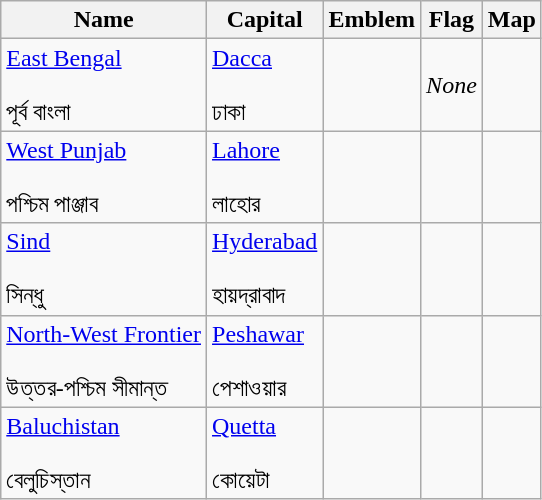<table class="wikitable sortable" style="text-align:center;">
<tr>
<th>Name</th>
<th>Capital</th>
<th class="unsortable">Emblem</th>
<th class="unsortable">Flag</th>
<th class="unsortable">Map</th>
</tr>
<tr>
<td style="text-align:left;"><a href='#'>East Bengal</a><br><br>পূর্ব বাংলা</td>
<td style="text-align:left;"><a href='#'>Dacca</a><br><br>ঢাকা</td>
<td style="text-align:center;"></td>
<td style="text-align:center;"><em>None</em></td>
<td></td>
</tr>
<tr>
<td style="text-align:left;"><a href='#'>West Punjab</a><br><br>পশ্চিম পাঞ্জাব</td>
<td style="text-align:left;"><a href='#'>Lahore</a><br><br>লাহোর</td>
<td style="text-align:center;"></td>
<td style="text-align:center;"></td>
<td></td>
</tr>
<tr>
<td style="text-align:left;"><a href='#'>Sind</a><br><br>সিন্ধু</td>
<td style="text-align:left;"><a href='#'>Hyderabad</a><br><br>হায়দ্রাবাদ</td>
<td style="text-align:center;"></td>
<td style="text-align:center;"></td>
<td></td>
</tr>
<tr>
<td style="text-align:left;"><a href='#'>North-West Frontier</a><br><br>উত্তর-পশ্চিম সীমান্ত</td>
<td style="text-align:left;"><a href='#'>Peshawar</a><br><br>পেশাওয়ার</td>
<td style="text-align:center;"></td>
<td style="text-align:center;"></td>
<td></td>
</tr>
<tr>
<td style="text-align:left;"><a href='#'>Baluchistan</a><br><br>বেলুচিস্তান</td>
<td style="text-align:left;"><a href='#'>Quetta</a><br><br>কোয়েটা</td>
<td style="text-align:center;"></td>
<td style="text-align:center;"></td>
<td></td>
</tr>
</table>
